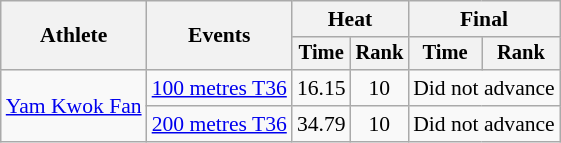<table class=wikitable style="font-size:90%">
<tr align=center>
<th rowspan="2">Athlete</th>
<th rowspan="2">Events</th>
<th colspan="2">Heat</th>
<th colspan="2">Final</th>
</tr>
<tr style="font-size:95%">
<th>Time</th>
<th>Rank</th>
<th>Time</th>
<th>Rank</th>
</tr>
<tr align=center>
<td rowspan="2" align=left><a href='#'>Yam Kwok Fan</a></td>
<td align=left><a href='#'>100 metres T36</a></td>
<td>16.15</td>
<td>10</td>
<td colspan="2">Did not advance</td>
</tr>
<tr align=center>
<td align=left><a href='#'>200 metres T36</a></td>
<td>34.79</td>
<td>10</td>
<td colspan="2">Did not advance</td>
</tr>
</table>
